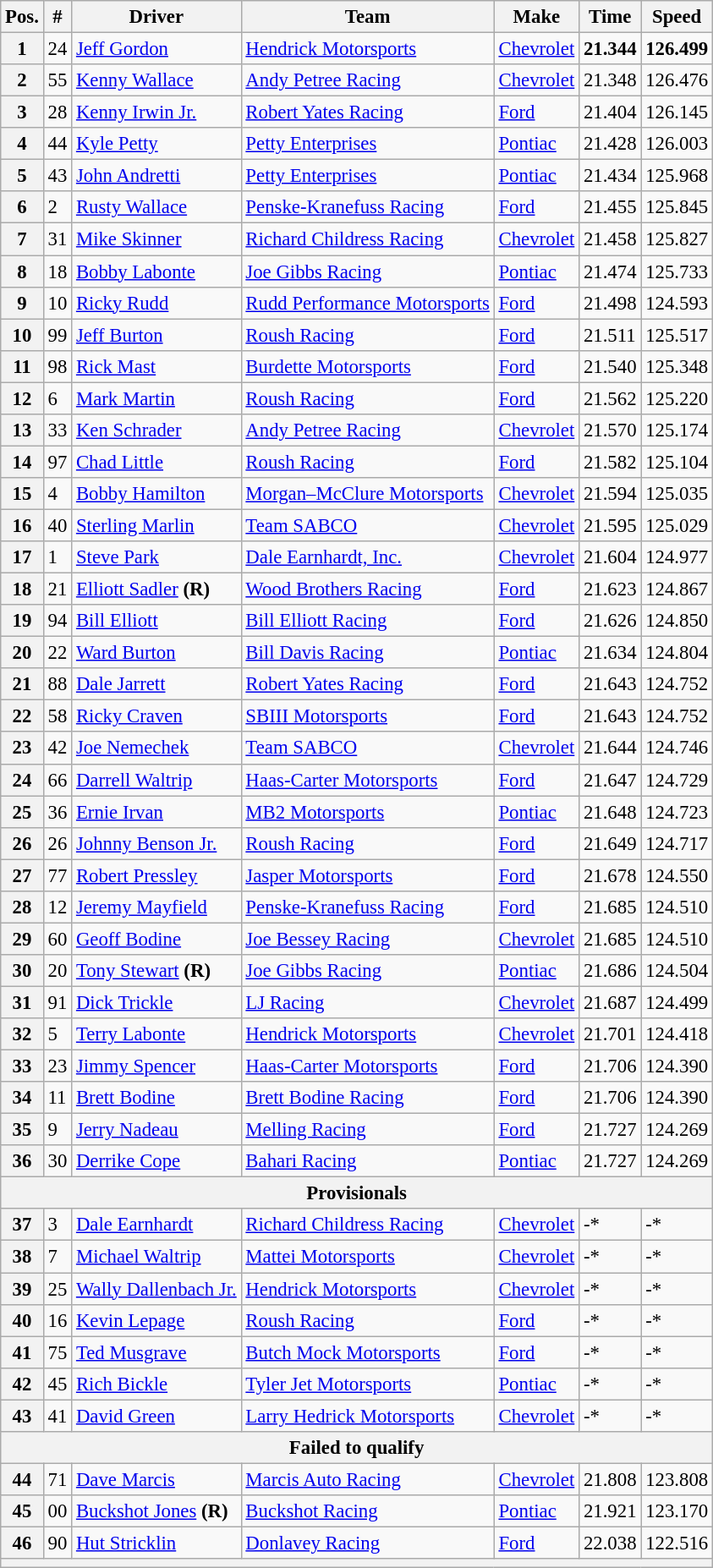<table class="wikitable" style="font-size:95%">
<tr>
<th>Pos.</th>
<th>#</th>
<th>Driver</th>
<th>Team</th>
<th>Make</th>
<th>Time</th>
<th>Speed</th>
</tr>
<tr>
<th>1</th>
<td>24</td>
<td><a href='#'>Jeff Gordon</a></td>
<td><a href='#'>Hendrick Motorsports</a></td>
<td><a href='#'>Chevrolet</a></td>
<td><strong>21.344</strong></td>
<td><strong>126.499</strong></td>
</tr>
<tr>
<th>2</th>
<td>55</td>
<td><a href='#'>Kenny Wallace</a></td>
<td><a href='#'>Andy Petree Racing</a></td>
<td><a href='#'>Chevrolet</a></td>
<td>21.348</td>
<td>126.476</td>
</tr>
<tr>
<th>3</th>
<td>28</td>
<td><a href='#'>Kenny Irwin Jr.</a></td>
<td><a href='#'>Robert Yates Racing</a></td>
<td><a href='#'>Ford</a></td>
<td>21.404</td>
<td>126.145</td>
</tr>
<tr>
<th>4</th>
<td>44</td>
<td><a href='#'>Kyle Petty</a></td>
<td><a href='#'>Petty Enterprises</a></td>
<td><a href='#'>Pontiac</a></td>
<td>21.428</td>
<td>126.003</td>
</tr>
<tr>
<th>5</th>
<td>43</td>
<td><a href='#'>John Andretti</a></td>
<td><a href='#'>Petty Enterprises</a></td>
<td><a href='#'>Pontiac</a></td>
<td>21.434</td>
<td>125.968</td>
</tr>
<tr>
<th>6</th>
<td>2</td>
<td><a href='#'>Rusty Wallace</a></td>
<td><a href='#'>Penske-Kranefuss Racing</a></td>
<td><a href='#'>Ford</a></td>
<td>21.455</td>
<td>125.845</td>
</tr>
<tr>
<th>7</th>
<td>31</td>
<td><a href='#'>Mike Skinner</a></td>
<td><a href='#'>Richard Childress Racing</a></td>
<td><a href='#'>Chevrolet</a></td>
<td>21.458</td>
<td>125.827</td>
</tr>
<tr>
<th>8</th>
<td>18</td>
<td><a href='#'>Bobby Labonte</a></td>
<td><a href='#'>Joe Gibbs Racing</a></td>
<td><a href='#'>Pontiac</a></td>
<td>21.474</td>
<td>125.733</td>
</tr>
<tr>
<th>9</th>
<td>10</td>
<td><a href='#'>Ricky Rudd</a></td>
<td><a href='#'>Rudd Performance Motorsports</a></td>
<td><a href='#'>Ford</a></td>
<td>21.498</td>
<td>124.593</td>
</tr>
<tr>
<th>10</th>
<td>99</td>
<td><a href='#'>Jeff Burton</a></td>
<td><a href='#'>Roush Racing</a></td>
<td><a href='#'>Ford</a></td>
<td>21.511</td>
<td>125.517</td>
</tr>
<tr>
<th>11</th>
<td>98</td>
<td><a href='#'>Rick Mast</a></td>
<td><a href='#'>Burdette Motorsports</a></td>
<td><a href='#'>Ford</a></td>
<td>21.540</td>
<td>125.348</td>
</tr>
<tr>
<th>12</th>
<td>6</td>
<td><a href='#'>Mark Martin</a></td>
<td><a href='#'>Roush Racing</a></td>
<td><a href='#'>Ford</a></td>
<td>21.562</td>
<td>125.220</td>
</tr>
<tr>
<th>13</th>
<td>33</td>
<td><a href='#'>Ken Schrader</a></td>
<td><a href='#'>Andy Petree Racing</a></td>
<td><a href='#'>Chevrolet</a></td>
<td>21.570</td>
<td>125.174</td>
</tr>
<tr>
<th>14</th>
<td>97</td>
<td><a href='#'>Chad Little</a></td>
<td><a href='#'>Roush Racing</a></td>
<td><a href='#'>Ford</a></td>
<td>21.582</td>
<td>125.104</td>
</tr>
<tr>
<th>15</th>
<td>4</td>
<td><a href='#'>Bobby Hamilton</a></td>
<td><a href='#'>Morgan–McClure Motorsports</a></td>
<td><a href='#'>Chevrolet</a></td>
<td>21.594</td>
<td>125.035</td>
</tr>
<tr>
<th>16</th>
<td>40</td>
<td><a href='#'>Sterling Marlin</a></td>
<td><a href='#'>Team SABCO</a></td>
<td><a href='#'>Chevrolet</a></td>
<td>21.595</td>
<td>125.029</td>
</tr>
<tr>
<th>17</th>
<td>1</td>
<td><a href='#'>Steve Park</a></td>
<td><a href='#'>Dale Earnhardt, Inc.</a></td>
<td><a href='#'>Chevrolet</a></td>
<td>21.604</td>
<td>124.977</td>
</tr>
<tr>
<th>18</th>
<td>21</td>
<td><a href='#'>Elliott Sadler</a> <strong>(R)</strong></td>
<td><a href='#'>Wood Brothers Racing</a></td>
<td><a href='#'>Ford</a></td>
<td>21.623</td>
<td>124.867</td>
</tr>
<tr>
<th>19</th>
<td>94</td>
<td><a href='#'>Bill Elliott</a></td>
<td><a href='#'>Bill Elliott Racing</a></td>
<td><a href='#'>Ford</a></td>
<td>21.626</td>
<td>124.850</td>
</tr>
<tr>
<th>20</th>
<td>22</td>
<td><a href='#'>Ward Burton</a></td>
<td><a href='#'>Bill Davis Racing</a></td>
<td><a href='#'>Pontiac</a></td>
<td>21.634</td>
<td>124.804</td>
</tr>
<tr>
<th>21</th>
<td>88</td>
<td><a href='#'>Dale Jarrett</a></td>
<td><a href='#'>Robert Yates Racing</a></td>
<td><a href='#'>Ford</a></td>
<td>21.643</td>
<td>124.752</td>
</tr>
<tr>
<th>22</th>
<td>58</td>
<td><a href='#'>Ricky Craven</a></td>
<td><a href='#'>SBIII Motorsports</a></td>
<td><a href='#'>Ford</a></td>
<td>21.643</td>
<td>124.752</td>
</tr>
<tr>
<th>23</th>
<td>42</td>
<td><a href='#'>Joe Nemechek</a></td>
<td><a href='#'>Team SABCO</a></td>
<td><a href='#'>Chevrolet</a></td>
<td>21.644</td>
<td>124.746</td>
</tr>
<tr>
<th>24</th>
<td>66</td>
<td><a href='#'>Darrell Waltrip</a></td>
<td><a href='#'>Haas-Carter Motorsports</a></td>
<td><a href='#'>Ford</a></td>
<td>21.647</td>
<td>124.729</td>
</tr>
<tr>
<th>25</th>
<td>36</td>
<td><a href='#'>Ernie Irvan</a></td>
<td><a href='#'>MB2 Motorsports</a></td>
<td><a href='#'>Pontiac</a></td>
<td>21.648</td>
<td>124.723</td>
</tr>
<tr>
<th>26</th>
<td>26</td>
<td><a href='#'>Johnny Benson Jr.</a></td>
<td><a href='#'>Roush Racing</a></td>
<td><a href='#'>Ford</a></td>
<td>21.649</td>
<td>124.717</td>
</tr>
<tr>
<th>27</th>
<td>77</td>
<td><a href='#'>Robert Pressley</a></td>
<td><a href='#'>Jasper Motorsports</a></td>
<td><a href='#'>Ford</a></td>
<td>21.678</td>
<td>124.550</td>
</tr>
<tr>
<th>28</th>
<td>12</td>
<td><a href='#'>Jeremy Mayfield</a></td>
<td><a href='#'>Penske-Kranefuss Racing</a></td>
<td><a href='#'>Ford</a></td>
<td>21.685</td>
<td>124.510</td>
</tr>
<tr>
<th>29</th>
<td>60</td>
<td><a href='#'>Geoff Bodine</a></td>
<td><a href='#'>Joe Bessey Racing</a></td>
<td><a href='#'>Chevrolet</a></td>
<td>21.685</td>
<td>124.510</td>
</tr>
<tr>
<th>30</th>
<td>20</td>
<td><a href='#'>Tony Stewart</a> <strong>(R)</strong></td>
<td><a href='#'>Joe Gibbs Racing</a></td>
<td><a href='#'>Pontiac</a></td>
<td>21.686</td>
<td>124.504</td>
</tr>
<tr>
<th>31</th>
<td>91</td>
<td><a href='#'>Dick Trickle</a></td>
<td><a href='#'>LJ Racing</a></td>
<td><a href='#'>Chevrolet</a></td>
<td>21.687</td>
<td>124.499</td>
</tr>
<tr>
<th>32</th>
<td>5</td>
<td><a href='#'>Terry Labonte</a></td>
<td><a href='#'>Hendrick Motorsports</a></td>
<td><a href='#'>Chevrolet</a></td>
<td>21.701</td>
<td>124.418</td>
</tr>
<tr>
<th>33</th>
<td>23</td>
<td><a href='#'>Jimmy Spencer</a></td>
<td><a href='#'>Haas-Carter Motorsports</a></td>
<td><a href='#'>Ford</a></td>
<td>21.706</td>
<td>124.390</td>
</tr>
<tr>
<th>34</th>
<td>11</td>
<td><a href='#'>Brett Bodine</a></td>
<td><a href='#'>Brett Bodine Racing</a></td>
<td><a href='#'>Ford</a></td>
<td>21.706</td>
<td>124.390</td>
</tr>
<tr>
<th>35</th>
<td>9</td>
<td><a href='#'>Jerry Nadeau</a></td>
<td><a href='#'>Melling Racing</a></td>
<td><a href='#'>Ford</a></td>
<td>21.727</td>
<td>124.269</td>
</tr>
<tr>
<th>36</th>
<td>30</td>
<td><a href='#'>Derrike Cope</a></td>
<td><a href='#'>Bahari Racing</a></td>
<td><a href='#'>Pontiac</a></td>
<td>21.727</td>
<td>124.269</td>
</tr>
<tr>
<th colspan="7">Provisionals</th>
</tr>
<tr>
<th>37</th>
<td>3</td>
<td><a href='#'>Dale Earnhardt</a></td>
<td><a href='#'>Richard Childress Racing</a></td>
<td><a href='#'>Chevrolet</a></td>
<td>-*</td>
<td>-*</td>
</tr>
<tr>
<th>38</th>
<td>7</td>
<td><a href='#'>Michael Waltrip</a></td>
<td><a href='#'>Mattei Motorsports</a></td>
<td><a href='#'>Chevrolet</a></td>
<td>-*</td>
<td>-*</td>
</tr>
<tr>
<th>39</th>
<td>25</td>
<td><a href='#'>Wally Dallenbach Jr.</a></td>
<td><a href='#'>Hendrick Motorsports</a></td>
<td><a href='#'>Chevrolet</a></td>
<td>-*</td>
<td>-*</td>
</tr>
<tr>
<th>40</th>
<td>16</td>
<td><a href='#'>Kevin Lepage</a></td>
<td><a href='#'>Roush Racing</a></td>
<td><a href='#'>Ford</a></td>
<td>-*</td>
<td>-*</td>
</tr>
<tr>
<th>41</th>
<td>75</td>
<td><a href='#'>Ted Musgrave</a></td>
<td><a href='#'>Butch Mock Motorsports</a></td>
<td><a href='#'>Ford</a></td>
<td>-*</td>
<td>-*</td>
</tr>
<tr>
<th>42</th>
<td>45</td>
<td><a href='#'>Rich Bickle</a></td>
<td><a href='#'>Tyler Jet Motorsports</a></td>
<td><a href='#'>Pontiac</a></td>
<td>-*</td>
<td>-*</td>
</tr>
<tr>
<th>43</th>
<td>41</td>
<td><a href='#'>David Green</a></td>
<td><a href='#'>Larry Hedrick Motorsports</a></td>
<td><a href='#'>Chevrolet</a></td>
<td>-*</td>
<td>-*</td>
</tr>
<tr>
<th colspan="7">Failed to qualify</th>
</tr>
<tr>
<th>44</th>
<td>71</td>
<td><a href='#'>Dave Marcis</a></td>
<td><a href='#'>Marcis Auto Racing</a></td>
<td><a href='#'>Chevrolet</a></td>
<td>21.808</td>
<td>123.808</td>
</tr>
<tr>
<th>45</th>
<td>00</td>
<td><a href='#'>Buckshot Jones</a> <strong>(R)</strong></td>
<td><a href='#'>Buckshot Racing</a></td>
<td><a href='#'>Pontiac</a></td>
<td>21.921</td>
<td>123.170</td>
</tr>
<tr>
<th>46</th>
<td>90</td>
<td><a href='#'>Hut Stricklin</a></td>
<td><a href='#'>Donlavey Racing</a></td>
<td><a href='#'>Ford</a></td>
<td>22.038</td>
<td>122.516</td>
</tr>
<tr>
<th colspan="7"></th>
</tr>
</table>
